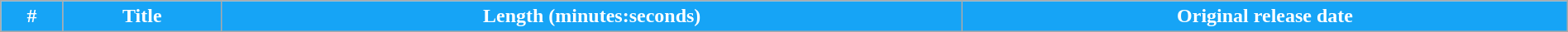<table class="wikitable plainrowheaders" style="width:100%;">
<tr style="color:white">
<th style="background-color: #16A4F6;">#</th>
<th style="background-color: #16A4F6;">Title</th>
<th style="background-color: #16A4F6;">Length (minutes:seconds)</th>
<th style="background-color: #16A4F6;">Original release date<br>






</th>
</tr>
</table>
